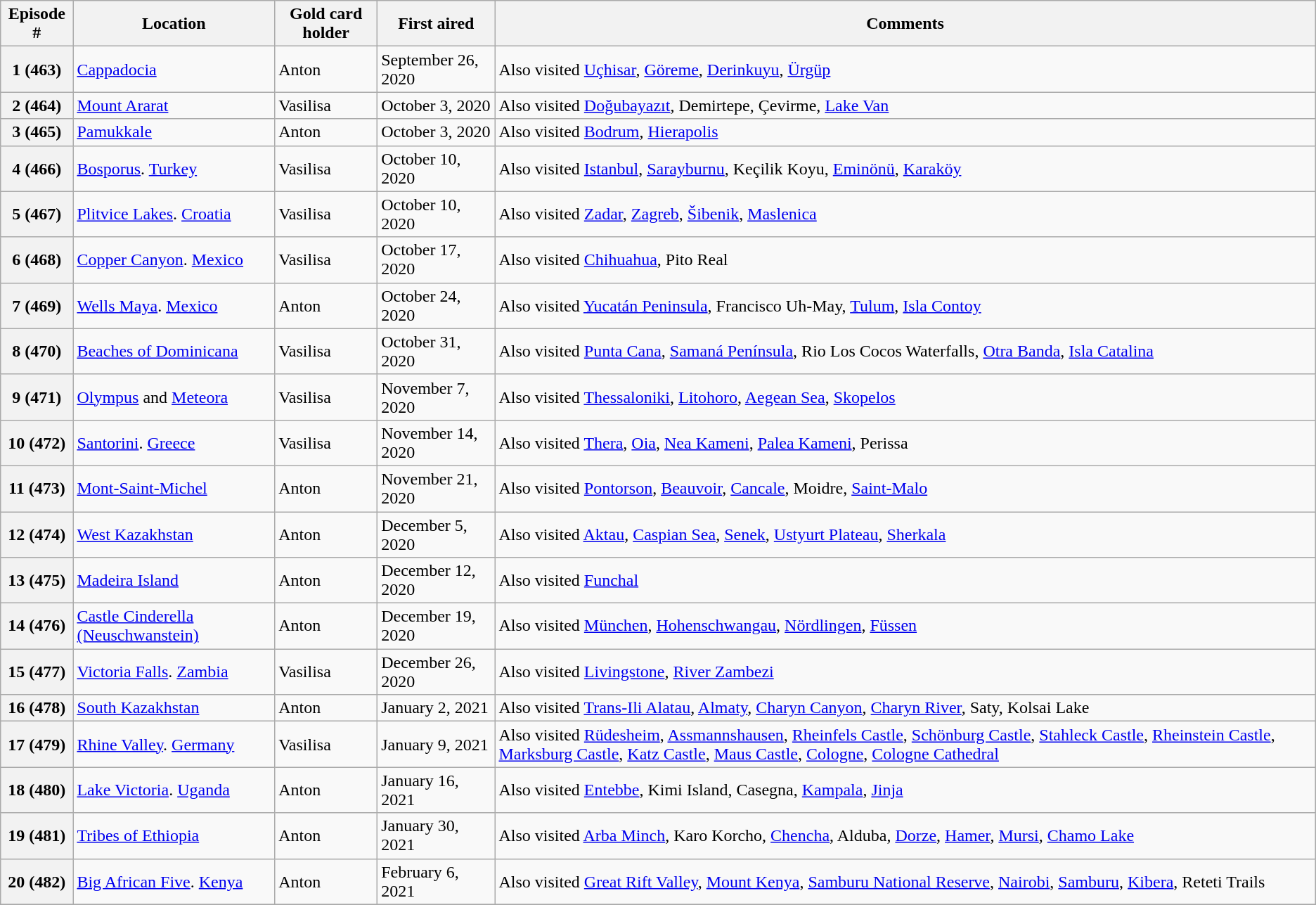<table class="wikitable">
<tr>
<th>Episode #</th>
<th>Location</th>
<th>Gold card holder</th>
<th>First aired</th>
<th>Comments</th>
</tr>
<tr>
<th>1 (463)</th>
<td> <a href='#'>Cappadocia</a></td>
<td>Anton</td>
<td>September 26, 2020</td>
<td>Also visited <a href='#'>Uçhisar</a>, <a href='#'>Göreme</a>, <a href='#'>Derinkuyu</a>, <a href='#'>Ürgüp</a></td>
</tr>
<tr>
<th>2 (464)</th>
<td> <a href='#'>Mount Ararat</a></td>
<td>Vasilisa</td>
<td>October 3, 2020</td>
<td>Also visited <a href='#'>Doğubayazıt</a>, Demirtepe, Çevirme, <a href='#'>Lake Van</a></td>
</tr>
<tr>
<th>3 (465)</th>
<td> <a href='#'>Pamukkale</a></td>
<td>Anton</td>
<td>October 3, 2020</td>
<td>Also visited <a href='#'>Bodrum</a>, <a href='#'>Hierapolis</a></td>
</tr>
<tr>
<th>4 (466)</th>
<td> <a href='#'>Bosporus</a>. <a href='#'>Turkey</a></td>
<td>Vasilisa</td>
<td>October 10, 2020</td>
<td>Also visited <a href='#'>Istanbul</a>, <a href='#'>Sarayburnu</a>, Keçilik Koyu, <a href='#'>Eminönü</a>, <a href='#'>Karaköy</a></td>
</tr>
<tr>
<th>5 (467)</th>
<td> <a href='#'>Plitvice Lakes</a>. <a href='#'>Croatia</a></td>
<td>Vasilisa</td>
<td>October 10, 2020</td>
<td>Also visited <a href='#'>Zadar</a>, <a href='#'>Zagreb</a>, <a href='#'>Šibenik</a>, <a href='#'>Maslenica</a></td>
</tr>
<tr>
<th>6 (468)</th>
<td> <a href='#'>Copper Canyon</a>. <a href='#'>Mexico</a></td>
<td>Vasilisa</td>
<td>October 17, 2020</td>
<td>Also visited <a href='#'>Chihuahua</a>, Pito Real</td>
</tr>
<tr>
<th>7 (469)</th>
<td> <a href='#'>Wells Maya</a>. <a href='#'>Mexico</a></td>
<td>Anton</td>
<td>October 24, 2020</td>
<td>Also visited <a href='#'>Yucatán Peninsula</a>, Francisco Uh-May, <a href='#'>Tulum</a>, <a href='#'>Isla Contoy</a></td>
</tr>
<tr>
<th>8 (470)</th>
<td> <a href='#'>Beaches of Dominicana</a></td>
<td>Vasilisa</td>
<td>October 31, 2020</td>
<td>Also visited <a href='#'>Punta Cana</a>, <a href='#'>Samaná Península</a>, Rio Los Cocos Waterfalls, <a href='#'>Otra Banda</a>, <a href='#'>Isla Catalina</a></td>
</tr>
<tr>
<th>9 (471)</th>
<td> <a href='#'>Olympus</a> and <a href='#'>Meteora</a></td>
<td>Vasilisa</td>
<td>November 7, 2020</td>
<td>Also visited <a href='#'>Thessaloniki</a>, <a href='#'>Litohoro</a>, <a href='#'>Aegean Sea</a>, <a href='#'>Skopelos</a></td>
</tr>
<tr>
<th>10 (472)</th>
<td> <a href='#'>Santorini</a>. <a href='#'>Greece</a></td>
<td>Vasilisa</td>
<td>November 14, 2020</td>
<td>Also visited <a href='#'>Thera</a>, <a href='#'>Oia</a>, <a href='#'>Nea Kameni</a>, <a href='#'>Palea Kameni</a>, Perissa</td>
</tr>
<tr>
<th>11 (473)</th>
<td> <a href='#'>Mont-Saint-Michel</a></td>
<td>Anton</td>
<td>November 21, 2020</td>
<td>Also visited <a href='#'>Pontorson</a>, <a href='#'>Beauvoir</a>, <a href='#'>Cancale</a>, Moidre, <a href='#'>Saint-Malo</a></td>
</tr>
<tr>
<th>12 (474)</th>
<td> <a href='#'>West Kazakhstan</a></td>
<td>Anton</td>
<td>December 5, 2020</td>
<td>Also visited <a href='#'>Aktau</a>, <a href='#'>Caspian Sea</a>, <a href='#'>Senek</a>, <a href='#'>Ustyurt Plateau</a>, <a href='#'>Sherkala</a></td>
</tr>
<tr>
<th>13 (475)</th>
<td> <a href='#'>Madeira Island</a></td>
<td>Anton</td>
<td>December 12, 2020</td>
<td>Also visited <a href='#'>Funchal</a></td>
</tr>
<tr>
<th>14 (476)</th>
<td> <a href='#'>Castle Cinderella (Neuschwanstein)</a></td>
<td>Anton</td>
<td>December 19, 2020</td>
<td>Also visited <a href='#'>München</a>, <a href='#'>Hohenschwangau</a>, <a href='#'>Nördlingen</a>, <a href='#'>Füssen</a></td>
</tr>
<tr>
<th>15 (477)</th>
<td> <a href='#'>Victoria Falls</a>. <a href='#'>Zambia</a></td>
<td>Vasilisa</td>
<td>December 26, 2020</td>
<td>Also visited <a href='#'>Livingstone</a>, <a href='#'>River Zambezi</a></td>
</tr>
<tr>
<th>16 (478)</th>
<td> <a href='#'>South Kazakhstan</a></td>
<td>Anton</td>
<td>January 2, 2021</td>
<td>Also visited <a href='#'>Trans-Ili Alatau</a>, <a href='#'>Almaty</a>, <a href='#'>Charyn Canyon</a>, <a href='#'>Charyn River</a>, Saty, Kolsai Lake</td>
</tr>
<tr>
<th>17 (479)</th>
<td> <a href='#'>Rhine Valley</a>. <a href='#'>Germany</a></td>
<td>Vasilisa</td>
<td>January 9, 2021</td>
<td>Also visited <a href='#'>Rüdesheim</a>, <a href='#'>Assmannshausen</a>, <a href='#'>Rheinfels Castle</a>, <a href='#'>Schönburg Castle</a>, <a href='#'>Stahleck Castle</a>, <a href='#'>Rheinstein Castle</a>, <a href='#'>Marksburg Castle</a>, <a href='#'>Katz Castle</a>, <a href='#'>Maus Castle</a>, <a href='#'>Cologne</a>, <a href='#'>Cologne Cathedral</a></td>
</tr>
<tr>
<th>18 (480)</th>
<td> <a href='#'>Lake Victoria</a>. <a href='#'>Uganda</a></td>
<td>Anton</td>
<td>January 16, 2021</td>
<td>Also visited <a href='#'>Entebbe</a>, Kimi Island, Casegna, <a href='#'>Kampala</a>, <a href='#'>Jinja</a></td>
</tr>
<tr>
<th>19 (481)</th>
<td> <a href='#'>Tribes of Ethiopia</a></td>
<td>Anton</td>
<td>January 30, 2021</td>
<td>Also visited <a href='#'>Arba Minch</a>, Karo Korcho, <a href='#'>Chencha</a>, Alduba, <a href='#'>Dorze</a>, <a href='#'>Hamer</a>, <a href='#'>Mursi</a>, <a href='#'>Chamo Lake</a></td>
</tr>
<tr>
<th>20 (482)</th>
<td> <a href='#'>Big African Five</a>. <a href='#'>Kenya</a></td>
<td>Anton</td>
<td>February 6, 2021</td>
<td>Also visited <a href='#'>Great Rift Valley</a>, <a href='#'>Mount Kenya</a>, <a href='#'>Samburu National Reserve</a>, <a href='#'>Nairobi</a>, <a href='#'>Samburu</a>, <a href='#'>Kibera</a>, Reteti Trails</td>
</tr>
<tr>
</tr>
</table>
